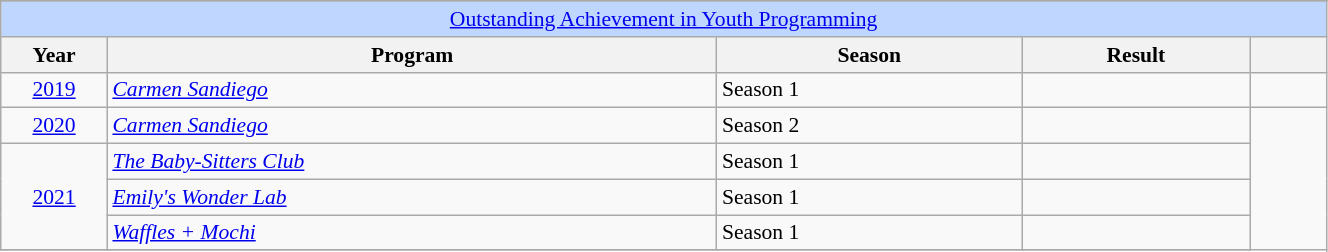<table class="wikitable plainrowheaders" style="font-size: 90%" width=70%>
<tr>
</tr>
<tr ---- bgcolor="#bfd7ff">
<td colspan=6 align=center><a href='#'>Outstanding Achievement in Youth Programming</a></td>
</tr>
<tr ---- bgcolor="#ebf5ff">
<th scope="col" style="width:7%;">Year</th>
<th scope="col" style="width:40%;">Program</th>
<th scope="col" style="width:20%;">Season</th>
<th scope="col" style="width:15%;">Result</th>
<th scope="col" class="unsortable" style="width:5%;"></th>
</tr>
<tr>
<td style="text-align:center;"><a href='#'>2019</a></td>
<td><em><a href='#'>Carmen Sandiego</a></em></td>
<td>Season 1</td>
<td></td>
<td style="text-align:center;"></td>
</tr>
<tr>
<td style="text-align:center;"><a href='#'>2020</a></td>
<td><em><a href='#'>Carmen Sandiego</a></em></td>
<td>Season 2</td>
<td></td>
</tr>
<tr>
<td rowspan="3" style="text-align:center;"><a href='#'>2021</a></td>
<td><em><a href='#'>The Baby-Sitters Club</a></em></td>
<td>Season 1</td>
<td></td>
</tr>
<tr>
<td><em><a href='#'>Emily's Wonder Lab</a></em></td>
<td>Season 1</td>
<td></td>
</tr>
<tr>
<td><em><a href='#'>Waffles + Mochi</a></em></td>
<td>Season 1</td>
<td></td>
</tr>
<tr>
</tr>
</table>
